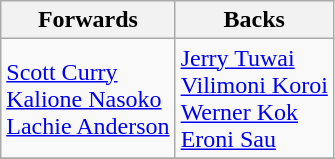<table class=wikitable style="text-align: left;">
<tr>
<th align=center>Forwards</th>
<th align=center>Backs</th>
</tr>
<tr>
<td> <a href='#'>Scott Curry</a> <br>  <a href='#'>Kalione Nasoko</a> <br>  <a href='#'>Lachie Anderson</a></td>
<td> <a href='#'>Jerry Tuwai</a> <br>  <a href='#'>Vilimoni Koroi</a> <br>  <a href='#'>Werner Kok</a> <br>  <a href='#'>Eroni Sau</a></td>
</tr>
<tr>
</tr>
</table>
